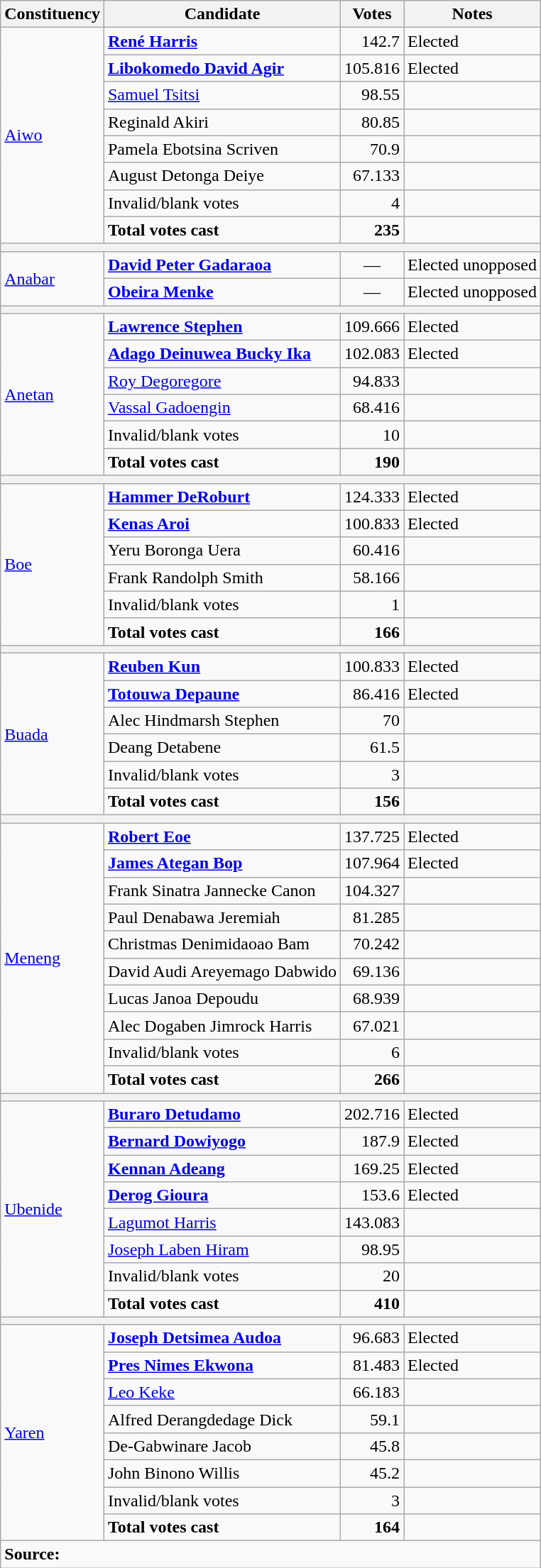<table class=wikitable style=text-align:left>
<tr>
<th>Constituency</th>
<th>Candidate</th>
<th>Votes</th>
<th>Notes</th>
</tr>
<tr>
<td rowspan=8><a href='#'>Aiwo</a></td>
<td><strong><a href='#'>René Harris</a></strong></td>
<td align=right>142.7</td>
<td>Elected</td>
</tr>
<tr>
<td><strong><a href='#'>Libokomedo David Agir</a></strong></td>
<td align=right>105.816</td>
<td>Elected</td>
</tr>
<tr>
<td><a href='#'>Samuel Tsitsi</a></td>
<td align=right>98.55</td>
<td></td>
</tr>
<tr>
<td>Reginald Akiri</td>
<td align=right>80.85</td>
<td></td>
</tr>
<tr>
<td>Pamela Ebotsina Scriven</td>
<td align=right>70.9</td>
<td></td>
</tr>
<tr>
<td>August Detonga Deiye</td>
<td align=right>67.133</td>
<td></td>
</tr>
<tr>
<td>Invalid/blank votes</td>
<td align=right>4</td>
<td></td>
</tr>
<tr>
<td><strong>Total votes cast</strong></td>
<td align=right><strong>235</strong></td>
<td></td>
</tr>
<tr>
<th colspan=4></th>
</tr>
<tr>
<td rowspan=2><a href='#'>Anabar</a></td>
<td><strong><a href='#'>David Peter Gadaraoa</a></strong></td>
<td align=center>—</td>
<td>Elected unopposed</td>
</tr>
<tr>
<td><strong><a href='#'>Obeira Menke</a></strong></td>
<td align=center>—</td>
<td>Elected unopposed</td>
</tr>
<tr>
<th colspan=4></th>
</tr>
<tr>
<td rowspan=6><a href='#'>Anetan</a></td>
<td><strong><a href='#'>Lawrence Stephen</a></strong></td>
<td align=right>109.666</td>
<td>Elected</td>
</tr>
<tr>
<td><strong><a href='#'>Adago Deinuwea Bucky Ika</a></strong></td>
<td align=right>102.083</td>
<td>Elected</td>
</tr>
<tr>
<td><a href='#'>Roy Degoregore</a></td>
<td align=right>94.833</td>
<td></td>
</tr>
<tr>
<td><a href='#'>Vassal Gadoengin</a></td>
<td align=right>68.416</td>
<td></td>
</tr>
<tr>
<td>Invalid/blank votes</td>
<td align=right>10</td>
<td></td>
</tr>
<tr>
<td><strong>Total votes cast</strong></td>
<td align=right><strong>190</strong></td>
<td></td>
</tr>
<tr>
<th colspan=4></th>
</tr>
<tr>
<td rowspan=6><a href='#'>Boe</a></td>
<td><strong><a href='#'>Hammer DeRoburt</a></strong></td>
<td align=right>124.333</td>
<td>Elected</td>
</tr>
<tr>
<td><strong><a href='#'>Kenas Aroi</a></strong></td>
<td align=right>100.833</td>
<td>Elected</td>
</tr>
<tr>
<td>Yeru Boronga Uera</td>
<td align=right>60.416</td>
<td></td>
</tr>
<tr>
<td>Frank Randolph Smith</td>
<td align=right>58.166</td>
<td></td>
</tr>
<tr>
<td>Invalid/blank votes</td>
<td align=right>1</td>
<td></td>
</tr>
<tr>
<td><strong>Total votes cast</strong></td>
<td align=right><strong>166</strong></td>
<td></td>
</tr>
<tr>
<th colspan=4></th>
</tr>
<tr>
<td rowspan=6><a href='#'>Buada</a></td>
<td><strong><a href='#'>Reuben Kun</a></strong></td>
<td align=right>100.833</td>
<td>Elected</td>
</tr>
<tr>
<td><strong><a href='#'>Totouwa Depaune</a></strong></td>
<td align=right>86.416</td>
<td>Elected</td>
</tr>
<tr>
<td>Alec Hindmarsh Stephen</td>
<td align=right>70</td>
<td></td>
</tr>
<tr>
<td>Deang Detabene</td>
<td align=right>61.5</td>
<td></td>
</tr>
<tr>
<td>Invalid/blank votes</td>
<td align=right>3</td>
<td></td>
</tr>
<tr>
<td><strong>Total votes cast</strong></td>
<td align=right><strong>156</strong></td>
<td></td>
</tr>
<tr>
<th colspan=4></th>
</tr>
<tr>
<td rowspan=10><a href='#'>Meneng</a></td>
<td><strong><a href='#'>Robert Eoe</a></strong></td>
<td align=right>137.725</td>
<td>Elected</td>
</tr>
<tr>
<td><strong><a href='#'>James Ategan Bop</a></strong></td>
<td align=right>107.964</td>
<td>Elected</td>
</tr>
<tr>
<td>Frank Sinatra Jannecke Canon</td>
<td align=right>104.327</td>
<td></td>
</tr>
<tr>
<td>Paul Denabawa Jeremiah</td>
<td align=right>81.285</td>
<td></td>
</tr>
<tr>
<td>Christmas Denimidaoao Bam</td>
<td align=right>70.242</td>
<td></td>
</tr>
<tr>
<td>David Audi Areyemago Dabwido</td>
<td align=right>69.136</td>
<td></td>
</tr>
<tr>
<td>Lucas Janoa Depoudu</td>
<td align=right>68.939</td>
<td></td>
</tr>
<tr>
<td>Alec Dogaben Jimrock Harris</td>
<td align=right>67.021</td>
<td></td>
</tr>
<tr>
<td>Invalid/blank votes</td>
<td align=right>6</td>
<td></td>
</tr>
<tr>
<td><strong>Total votes cast</strong></td>
<td align=right><strong>266</strong></td>
<td></td>
</tr>
<tr>
<th colspan=4></th>
</tr>
<tr>
<td rowspan=8><a href='#'>Ubenide</a></td>
<td><strong><a href='#'>Buraro Detudamo</a></strong></td>
<td align=right>202.716</td>
<td>Elected</td>
</tr>
<tr>
<td><strong><a href='#'>Bernard Dowiyogo</a></strong></td>
<td align=right>187.9</td>
<td>Elected</td>
</tr>
<tr>
<td><strong><a href='#'>Kennan Adeang</a></strong></td>
<td align=right>169.25</td>
<td>Elected</td>
</tr>
<tr>
<td><strong><a href='#'>Derog Gioura</a></strong></td>
<td align=right>153.6</td>
<td>Elected</td>
</tr>
<tr>
<td><a href='#'>Lagumot Harris</a></td>
<td align=right>143.083</td>
<td></td>
</tr>
<tr>
<td><a href='#'>Joseph Laben Hiram</a></td>
<td align=right>98.95</td>
<td></td>
</tr>
<tr>
<td>Invalid/blank votes</td>
<td align=right>20</td>
<td></td>
</tr>
<tr>
<td><strong>Total votes cast</strong></td>
<td align=right><strong>410</strong></td>
<td></td>
</tr>
<tr>
<th colspan=4></th>
</tr>
<tr>
<td rowspan=8><a href='#'>Yaren</a></td>
<td><strong><a href='#'>Joseph Detsimea Audoa</a></strong></td>
<td align=right>96.683</td>
<td>Elected</td>
</tr>
<tr>
<td><strong><a href='#'>Pres Nimes Ekwona</a></strong></td>
<td align=right>81.483</td>
<td>Elected</td>
</tr>
<tr>
<td><a href='#'>Leo Keke</a></td>
<td align=right>66.183</td>
<td></td>
</tr>
<tr>
<td>Alfred Derangdedage Dick</td>
<td align=right>59.1</td>
<td></td>
</tr>
<tr>
<td>De-Gabwinare Jacob</td>
<td align=right>45.8</td>
<td></td>
</tr>
<tr>
<td>John Binono Willis</td>
<td align=right>45.2</td>
<td></td>
</tr>
<tr>
<td>Invalid/blank votes</td>
<td align=right>3</td>
<td></td>
</tr>
<tr>
<td><strong>Total votes cast</strong></td>
<td align=right><strong>164</strong></td>
<td></td>
</tr>
<tr>
<td align=left colspan=4><strong>Source:</strong> </td>
</tr>
</table>
